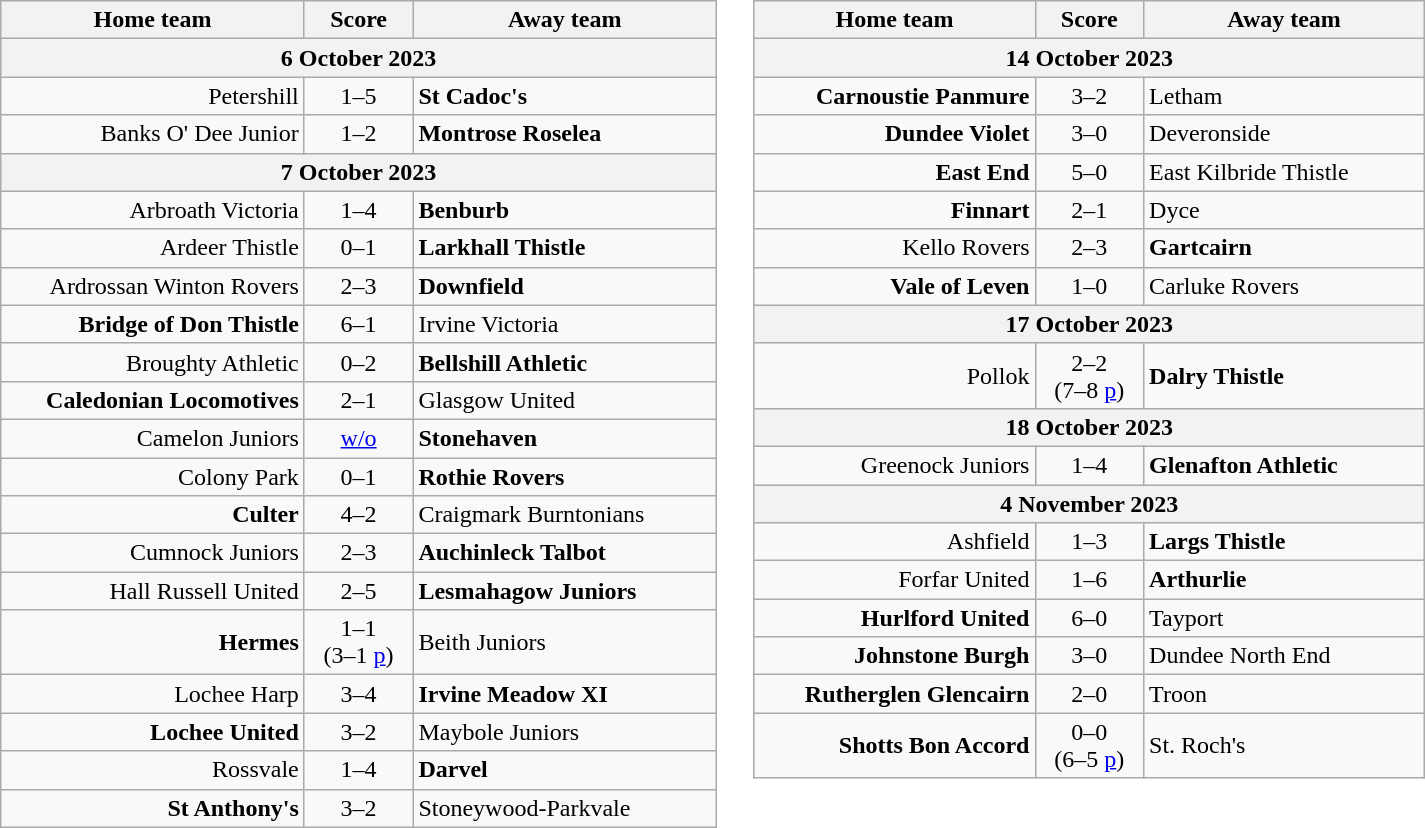<table cellspacing="0" cellpadding="4" border="0">
<tr>
<td valign="top"><br><table class="wikitable" style="border-collapse: collapse;">
<tr>
<th width="195" align="right">Home team</th>
<th width="65" align="center">Score</th>
<th width="195" align="left">Away team</th>
</tr>
<tr>
<th colspan="3">6 October 2023</th>
</tr>
<tr>
<td align="right">Petershill</td>
<td align="center">1–5</td>
<td><strong>St Cadoc's</strong></td>
</tr>
<tr>
<td align="right">Banks O' Dee Junior</td>
<td align="center">1–2</td>
<td><strong>Montrose Roselea</strong></td>
</tr>
<tr>
<th colspan="3">7 October 2023</th>
</tr>
<tr>
<td align="right">Arbroath Victoria</td>
<td align="center">1–4</td>
<td><strong>Benburb</strong></td>
</tr>
<tr>
<td align="right">Ardeer Thistle</td>
<td align="center">0–1</td>
<td><strong>Larkhall Thistle</strong></td>
</tr>
<tr>
<td align="right">Ardrossan Winton Rovers</td>
<td align="center">2–3</td>
<td><strong>Downfield</strong></td>
</tr>
<tr>
<td align="right"><strong>Bridge of Don Thistle</strong></td>
<td align="center">6–1</td>
<td>Irvine Victoria</td>
</tr>
<tr>
<td align="right">Broughty Athletic</td>
<td align="center">0–2</td>
<td><strong>Bellshill Athletic</strong></td>
</tr>
<tr>
<td align="right"><strong>Caledonian Locomotives</strong></td>
<td align="center">2–1</td>
<td>Glasgow United</td>
</tr>
<tr>
<td align="right">Camelon Juniors</td>
<td align="center"><a href='#'>w/o</a></td>
<td><strong>Stonehaven</strong></td>
</tr>
<tr>
<td align="right">Colony Park</td>
<td align="center">0–1</td>
<td><strong>Rothie Rovers</strong></td>
</tr>
<tr>
<td align="right"><strong>Culter</strong></td>
<td align="center">4–2</td>
<td>Craigmark Burntonians</td>
</tr>
<tr>
<td align="right">Cumnock Juniors</td>
<td align="center">2–3</td>
<td><strong>Auchinleck Talbot</strong></td>
</tr>
<tr>
<td align="right">Hall Russell United</td>
<td align="center">2–5</td>
<td><strong>Lesmahagow Juniors</strong></td>
</tr>
<tr>
<td align="right"><strong>Hermes</strong></td>
<td align="center">1–1<br>(3–1 <a href='#'>p</a>)</td>
<td>Beith Juniors</td>
</tr>
<tr>
<td align="right">Lochee Harp</td>
<td align="center">3–4</td>
<td><strong>Irvine Meadow XI</strong></td>
</tr>
<tr>
<td align="right"><strong>Lochee United</strong></td>
<td align="center">3–2</td>
<td>Maybole Juniors</td>
</tr>
<tr>
<td align="right">Rossvale</td>
<td align="center">1–4</td>
<td><strong>Darvel</strong></td>
</tr>
<tr>
<td align="right"><strong>St Anthony's</strong></td>
<td align="center">3–2</td>
<td>Stoneywood-Parkvale</td>
</tr>
</table>
</td>
<td valign="top"><br><table class="wikitable">
<tr>
<th width="180" align="right">Home team</th>
<th width="65" align="center">Score</th>
<th width="180" align="left">Away team</th>
</tr>
<tr>
<th colspan="3">14 October 2023</th>
</tr>
<tr>
<td align="right"><strong>Carnoustie Panmure</strong></td>
<td align="center">3–2</td>
<td>Letham</td>
</tr>
<tr>
<td align="right"><strong>Dundee Violet</strong></td>
<td align="center">3–0</td>
<td>Deveronside</td>
</tr>
<tr>
<td align="right"><strong>East End</strong></td>
<td align="center">5–0</td>
<td>East Kilbride Thistle</td>
</tr>
<tr>
<td align="right"><strong>Finnart</strong></td>
<td align="center">2–1</td>
<td>Dyce</td>
</tr>
<tr>
<td align="right">Kello Rovers</td>
<td align="center">2–3</td>
<td><strong>Gartcairn</strong></td>
</tr>
<tr>
<td align="right"><strong>Vale of Leven</strong></td>
<td align="center">1–0</td>
<td>Carluke Rovers</td>
</tr>
<tr>
<th colspan="3">17 October 2023</th>
</tr>
<tr>
<td align="right">Pollok</td>
<td align="center">2–2<br>(7–8 <a href='#'>p</a>)</td>
<td><strong>Dalry Thistle</strong></td>
</tr>
<tr>
<th colspan="3">18 October 2023</th>
</tr>
<tr>
<td align="right">Greenock Juniors</td>
<td align="center">1–4</td>
<td><strong>Glenafton Athletic</strong></td>
</tr>
<tr>
<th colspan="3">4 November 2023</th>
</tr>
<tr>
<td align="right">Ashfield</td>
<td align="center">1–3</td>
<td><strong>Largs Thistle</strong></td>
</tr>
<tr>
<td align="right">Forfar United</td>
<td align="center">1–6</td>
<td><strong>Arthurlie</strong></td>
</tr>
<tr>
<td align="right"><strong>Hurlford United</strong></td>
<td align="center">6–0</td>
<td>Tayport</td>
</tr>
<tr>
<td align="right"><strong>Johnstone Burgh</strong></td>
<td align="center">3–0</td>
<td>Dundee North End</td>
</tr>
<tr>
<td align="right"><strong>Rutherglen Glencairn</strong></td>
<td align="center">2–0</td>
<td>Troon</td>
</tr>
<tr>
<td align="right"><strong>Shotts Bon Accord</strong></td>
<td align="center">0–0<br>(6–5 <a href='#'>p</a>)</td>
<td>St. Roch's</td>
</tr>
</table>
</td>
</tr>
</table>
